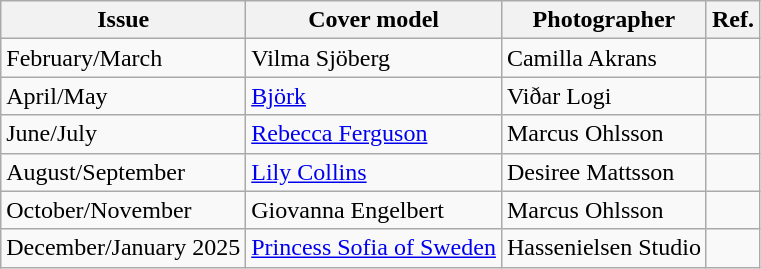<table class="sortable wikitable">
<tr>
<th>Issue</th>
<th>Cover model</th>
<th>Photographer</th>
<th>Ref.</th>
</tr>
<tr>
<td>February/March</td>
<td>Vilma Sjöberg</td>
<td>Camilla Akrans</td>
<td></td>
</tr>
<tr>
<td>April/May</td>
<td><a href='#'>Björk</a></td>
<td>Viðar Logi</td>
<td></td>
</tr>
<tr>
<td>June/July</td>
<td><a href='#'>Rebecca Ferguson</a></td>
<td>Marcus Ohlsson</td>
<td></td>
</tr>
<tr>
<td>August/September</td>
<td><a href='#'>Lily Collins</a></td>
<td>Desiree Mattsson</td>
<td></td>
</tr>
<tr>
<td>October/November</td>
<td>Giovanna Engelbert</td>
<td>Marcus Ohlsson</td>
<td></td>
</tr>
<tr>
<td>December/January 2025</td>
<td><a href='#'>Princess Sofia of Sweden</a></td>
<td>Hassenielsen Studio</td>
<td></td>
</tr>
</table>
